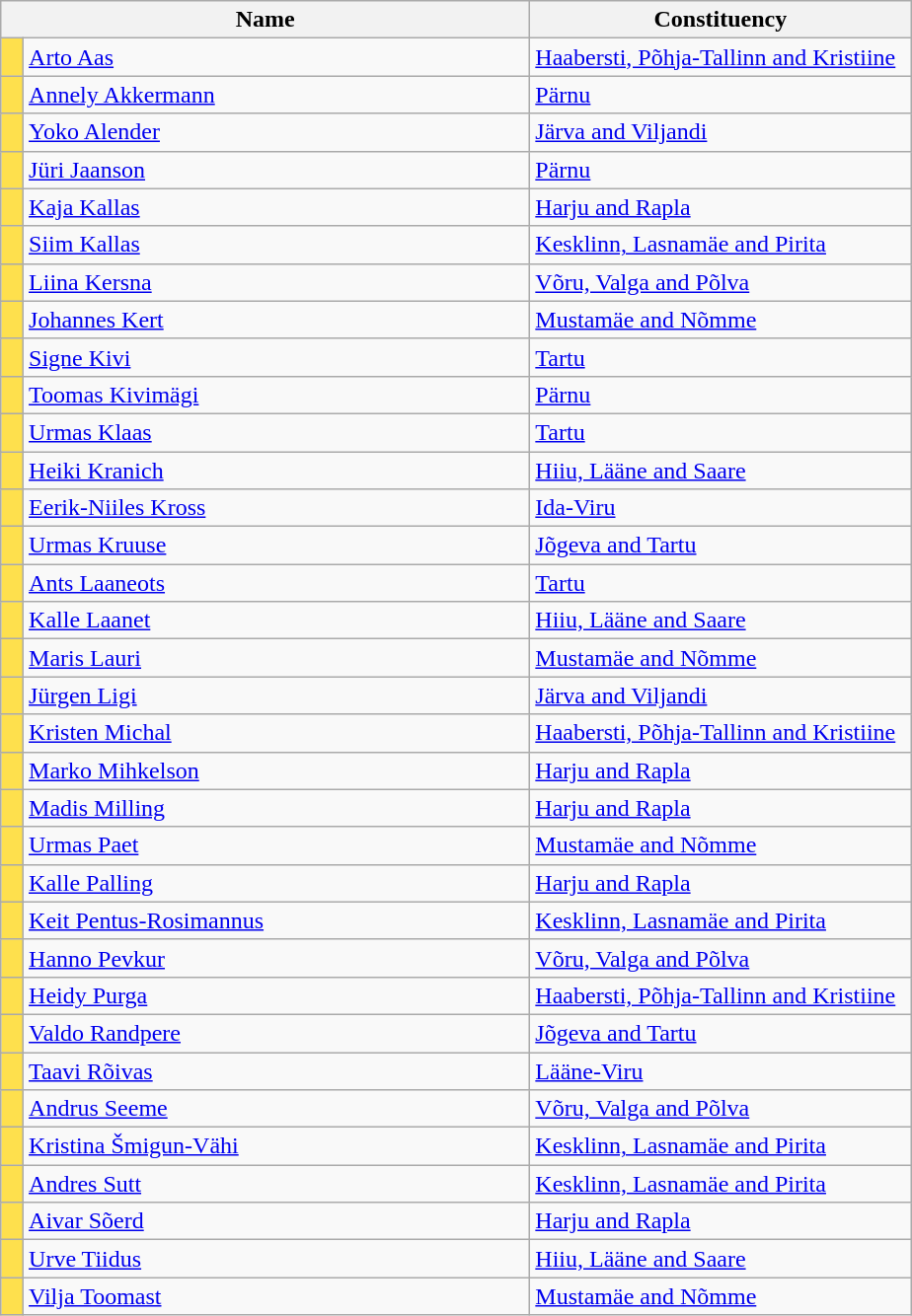<table class="wikitable collapsible collapsed">
<tr>
<th colspan=2 width=350>Name</th>
<th width=250>Constituency</th>
</tr>
<tr>
<td style="background-color:#FEE04D"></td>
<td><a href='#'>Arto Aas</a></td>
<td><a href='#'>Haabersti, Põhja-Tallinn and Kristiine</a></td>
</tr>
<tr>
<td style="background-color:#FEE04D"></td>
<td><a href='#'>Annely Akkermann</a></td>
<td><a href='#'>Pärnu</a></td>
</tr>
<tr>
<td style="background-color:#FEE04D"></td>
<td><a href='#'>Yoko Alender</a></td>
<td><a href='#'>Järva and Viljandi</a></td>
</tr>
<tr>
<td style="background-color:#FEE04D"></td>
<td><a href='#'>Jüri Jaanson</a></td>
<td><a href='#'>Pärnu</a></td>
</tr>
<tr>
<td style="background-color:#FEE04D"></td>
<td><a href='#'>Kaja Kallas</a></td>
<td><a href='#'>Harju and Rapla</a></td>
</tr>
<tr>
<td style="background-color:#FEE04D"></td>
<td><a href='#'>Siim Kallas</a></td>
<td><a href='#'>Kesklinn, Lasnamäe and Pirita</a></td>
</tr>
<tr>
<td style="background-color:#FEE04D"></td>
<td><a href='#'>Liina Kersna</a></td>
<td><a href='#'>Võru, Valga and Põlva</a></td>
</tr>
<tr>
<td style="background-color:#FEE04D"></td>
<td><a href='#'>Johannes Kert</a></td>
<td><a href='#'>Mustamäe and Nõmme</a></td>
</tr>
<tr>
<td style="background-color:#FEE04D"></td>
<td><a href='#'>Signe Kivi</a></td>
<td><a href='#'>Tartu</a></td>
</tr>
<tr>
<td style="background-color:#FEE04D"></td>
<td><a href='#'>Toomas Kivimägi</a></td>
<td><a href='#'>Pärnu</a></td>
</tr>
<tr>
<td style="background-color:#FEE04D"></td>
<td><a href='#'>Urmas Klaas</a></td>
<td><a href='#'>Tartu</a></td>
</tr>
<tr>
<td style="background-color:#FEE04D"></td>
<td><a href='#'>Heiki Kranich</a></td>
<td><a href='#'>Hiiu, Lääne and Saare</a></td>
</tr>
<tr>
<td style="background-color:#FEE04D"></td>
<td><a href='#'>Eerik-Niiles Kross</a></td>
<td><a href='#'>Ida-Viru</a></td>
</tr>
<tr>
<td style="background-color:#FEE04D"></td>
<td><a href='#'>Urmas Kruuse</a></td>
<td><a href='#'>Jõgeva and Tartu</a></td>
</tr>
<tr>
<td style="background-color:#FEE04D"></td>
<td><a href='#'>Ants Laaneots</a></td>
<td><a href='#'>Tartu</a></td>
</tr>
<tr>
<td style="background-color:#FEE04D"></td>
<td><a href='#'>Kalle Laanet</a></td>
<td><a href='#'>Hiiu, Lääne and Saare</a></td>
</tr>
<tr>
<td style="background-color:#FEE04D"></td>
<td><a href='#'>Maris Lauri</a></td>
<td><a href='#'>Mustamäe and Nõmme</a></td>
</tr>
<tr>
<td style="background-color:#FEE04D"></td>
<td><a href='#'>Jürgen Ligi</a></td>
<td><a href='#'>Järva and Viljandi</a></td>
</tr>
<tr>
<td style="background-color:#FEE04D"></td>
<td><a href='#'>Kristen Michal</a></td>
<td><a href='#'>Haabersti, Põhja-Tallinn and Kristiine</a></td>
</tr>
<tr>
<td style="background-color:#FEE04D"></td>
<td><a href='#'>Marko Mihkelson</a></td>
<td><a href='#'>Harju and Rapla</a></td>
</tr>
<tr>
<td style="background-color:#FEE04D"></td>
<td><a href='#'>Madis Milling</a></td>
<td><a href='#'>Harju and Rapla</a></td>
</tr>
<tr>
<td style="background-color:#FEE04D"></td>
<td><a href='#'>Urmas Paet</a></td>
<td><a href='#'>Mustamäe and Nõmme</a></td>
</tr>
<tr>
<td style="background-color:#FEE04D"></td>
<td><a href='#'>Kalle Palling</a></td>
<td><a href='#'>Harju and Rapla</a></td>
</tr>
<tr>
<td style="background-color:#FEE04D"></td>
<td><a href='#'>Keit Pentus-Rosimannus</a></td>
<td><a href='#'>Kesklinn, Lasnamäe and Pirita</a></td>
</tr>
<tr>
<td style="background-color:#FEE04D"></td>
<td><a href='#'>Hanno Pevkur</a></td>
<td><a href='#'>Võru, Valga and Põlva</a></td>
</tr>
<tr>
<td style="background-color:#FEE04D"></td>
<td><a href='#'>Heidy Purga</a></td>
<td><a href='#'>Haabersti, Põhja-Tallinn and Kristiine</a></td>
</tr>
<tr>
<td style="background-color:#FEE04D"></td>
<td><a href='#'>Valdo Randpere</a></td>
<td><a href='#'>Jõgeva and Tartu</a></td>
</tr>
<tr>
<td style="background-color:#FEE04D"></td>
<td><a href='#'>Taavi Rõivas</a></td>
<td><a href='#'>Lääne-Viru</a></td>
</tr>
<tr>
<td style="background-color:#FEE04D"></td>
<td><a href='#'>Andrus Seeme</a></td>
<td><a href='#'>Võru, Valga and Põlva</a></td>
</tr>
<tr>
<td style="background-color:#FEE04D"></td>
<td><a href='#'>Kristina Šmigun-Vähi</a></td>
<td><a href='#'>Kesklinn, Lasnamäe and Pirita</a></td>
</tr>
<tr>
<td style="background-color:#FEE04D"></td>
<td><a href='#'>Andres Sutt</a></td>
<td><a href='#'>Kesklinn, Lasnamäe and Pirita</a></td>
</tr>
<tr>
<td style="background-color:#FEE04D"></td>
<td><a href='#'>Aivar Sõerd</a></td>
<td><a href='#'>Harju and Rapla</a></td>
</tr>
<tr>
<td style="background-color:#FEE04D"></td>
<td><a href='#'>Urve Tiidus</a></td>
<td><a href='#'>Hiiu, Lääne and Saare</a></td>
</tr>
<tr>
<td style="background-color:#FEE04D"></td>
<td><a href='#'>Vilja Toomast</a></td>
<td><a href='#'>Mustamäe and Nõmme</a></td>
</tr>
</table>
